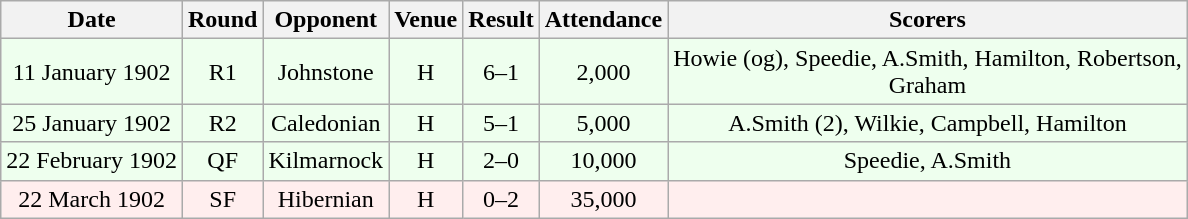<table class="wikitable sortable" style="font-size:100%; text-align:center">
<tr>
<th>Date</th>
<th>Round</th>
<th>Opponent</th>
<th>Venue</th>
<th>Result</th>
<th>Attendance</th>
<th>Scorers</th>
</tr>
<tr bgcolor = "#EEFFEE">
<td>11 January 1902</td>
<td>R1</td>
<td>Johnstone</td>
<td>H</td>
<td>6–1</td>
<td>2,000</td>
<td>Howie (og), Speedie, A.Smith, Hamilton, Robertson,<br> Graham</td>
</tr>
<tr bgcolor = "#EEFFEE">
<td>25 January 1902</td>
<td>R2</td>
<td>Caledonian</td>
<td>H</td>
<td>5–1</td>
<td>5,000</td>
<td>A.Smith (2), Wilkie, Campbell, Hamilton</td>
</tr>
<tr bgcolor = "#EEFFEE">
<td>22 February 1902</td>
<td>QF</td>
<td>Kilmarnock</td>
<td>H</td>
<td>2–0</td>
<td>10,000</td>
<td>Speedie, A.Smith</td>
</tr>
<tr bgcolor = "#FFEEEE">
<td>22 March 1902</td>
<td>SF</td>
<td>Hibernian</td>
<td>H</td>
<td>0–2</td>
<td>35,000</td>
<td></td>
</tr>
</table>
